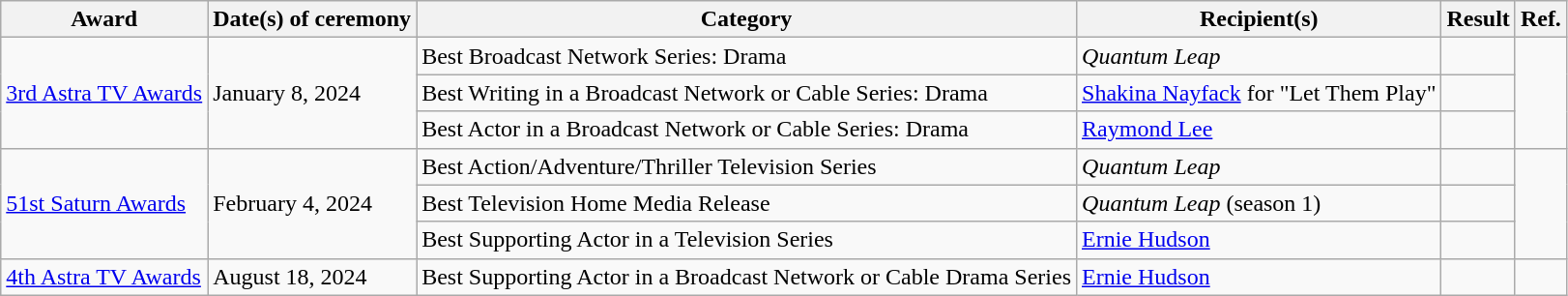<table class="wikitable">
<tr>
<th>Award</th>
<th>Date(s) of ceremony</th>
<th>Category</th>
<th>Recipient(s)</th>
<th>Result</th>
<th>Ref.</th>
</tr>
<tr>
<td rowspan="3"><a href='#'>3rd Astra TV Awards</a></td>
<td rowspan="3">January 8, 2024</td>
<td>Best Broadcast Network Series: Drama</td>
<td><em>Quantum Leap</em></td>
<td></td>
<td rowspan="3"></td>
</tr>
<tr>
<td>Best Writing in a Broadcast Network or Cable Series: Drama</td>
<td><a href='#'>Shakina Nayfack</a> for "Let Them Play"</td>
<td></td>
</tr>
<tr>
<td>Best Actor in a Broadcast Network or Cable Series: Drama</td>
<td><a href='#'>Raymond Lee</a></td>
<td></td>
</tr>
<tr>
<td rowspan="3"><a href='#'>51st Saturn Awards</a></td>
<td rowspan="3">February 4, 2024</td>
<td>Best Action/Adventure/Thriller Television Series</td>
<td><em>Quantum Leap</em></td>
<td></td>
<td rowspan="3"></td>
</tr>
<tr>
<td>Best Television Home Media Release</td>
<td><em>Quantum Leap</em> (season 1)</td>
<td></td>
</tr>
<tr>
<td>Best Supporting Actor in a Television Series</td>
<td><a href='#'>Ernie Hudson</a></td>
<td></td>
</tr>
<tr>
<td><a href='#'>4th Astra TV Awards</a></td>
<td>August 18, 2024</td>
<td>Best Supporting Actor in a Broadcast Network or Cable Drama Series</td>
<td><a href='#'>Ernie Hudson</a></td>
<td></td>
<td></td>
</tr>
</table>
